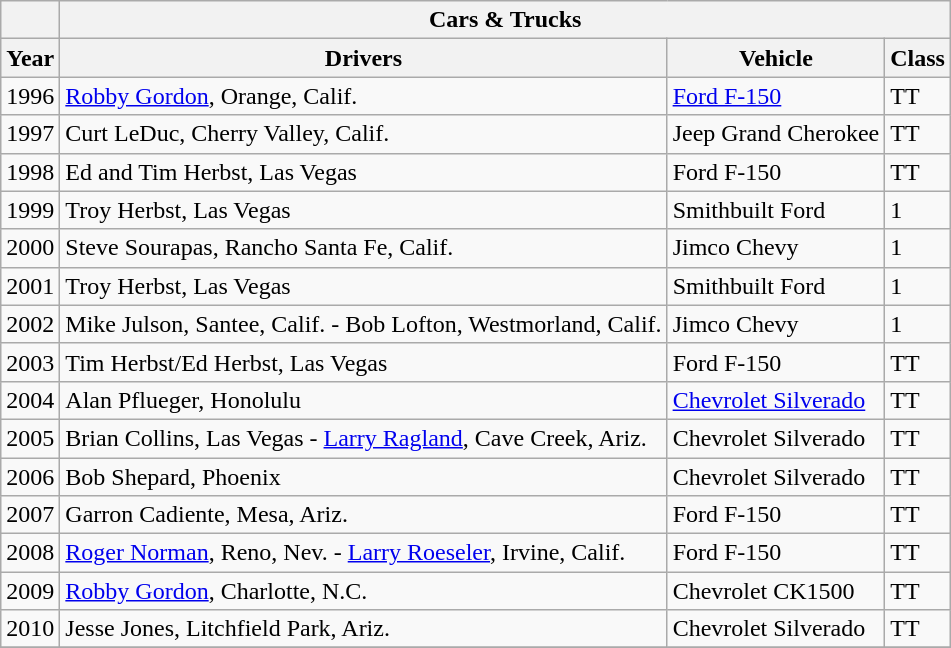<table class="wikitable">
<tr>
<th></th>
<th colspan="3">Cars & Trucks</th>
</tr>
<tr>
<th>Year</th>
<th>Drivers</th>
<th>Vehicle</th>
<th>Class</th>
</tr>
<tr>
<td>1996</td>
<td><a href='#'>Robby Gordon</a>, Orange, Calif.</td>
<td><a href='#'>Ford F-150</a></td>
<td>TT</td>
</tr>
<tr>
<td>1997</td>
<td>Curt LeDuc,  Cherry Valley, Calif.</td>
<td>Jeep Grand Cherokee</td>
<td>TT</td>
</tr>
<tr>
<td>1998</td>
<td>Ed and Tim Herbst,  Las Vegas</td>
<td>Ford F-150</td>
<td>TT</td>
</tr>
<tr>
<td>1999</td>
<td>Troy Herbst,  Las Vegas</td>
<td>Smithbuilt Ford</td>
<td>1</td>
</tr>
<tr>
<td>2000</td>
<td>Steve Sourapas,  Rancho Santa Fe, Calif.</td>
<td>Jimco Chevy</td>
<td>1</td>
</tr>
<tr>
<td>2001</td>
<td>Troy Herbst, Las Vegas</td>
<td>Smithbuilt Ford</td>
<td>1</td>
</tr>
<tr>
<td>2002</td>
<td>Mike Julson, Santee, Calif. - Bob Lofton, Westmorland, Calif.</td>
<td>Jimco Chevy</td>
<td>1</td>
</tr>
<tr>
<td>2003</td>
<td>Tim Herbst/Ed Herbst, Las Vegas</td>
<td>Ford F-150</td>
<td>TT</td>
</tr>
<tr>
<td>2004</td>
<td>Alan Pflueger, Honolulu</td>
<td><a href='#'>Chevrolet Silverado</a></td>
<td>TT</td>
</tr>
<tr>
<td>2005</td>
<td>Brian Collins, Las Vegas - <a href='#'>Larry Ragland</a>, Cave Creek, Ariz.</td>
<td>Chevrolet Silverado</td>
<td>TT</td>
</tr>
<tr>
<td>2006</td>
<td>Bob Shepard, Phoenix</td>
<td>Chevrolet Silverado</td>
<td>TT</td>
</tr>
<tr>
<td>2007</td>
<td>Garron Cadiente, Mesa, Ariz.</td>
<td>Ford F-150</td>
<td>TT</td>
</tr>
<tr>
<td>2008</td>
<td><a href='#'>Roger Norman</a>, Reno, Nev. - <a href='#'>Larry Roeseler</a>, Irvine, Calif.</td>
<td>Ford F-150</td>
<td>TT</td>
</tr>
<tr>
<td>2009</td>
<td><a href='#'>Robby Gordon</a>, Charlotte, N.C.</td>
<td>Chevrolet CK1500</td>
<td>TT</td>
</tr>
<tr>
<td>2010</td>
<td>Jesse Jones, Litchfield Park, Ariz.</td>
<td>Chevrolet Silverado</td>
<td>TT</td>
</tr>
<tr>
</tr>
</table>
